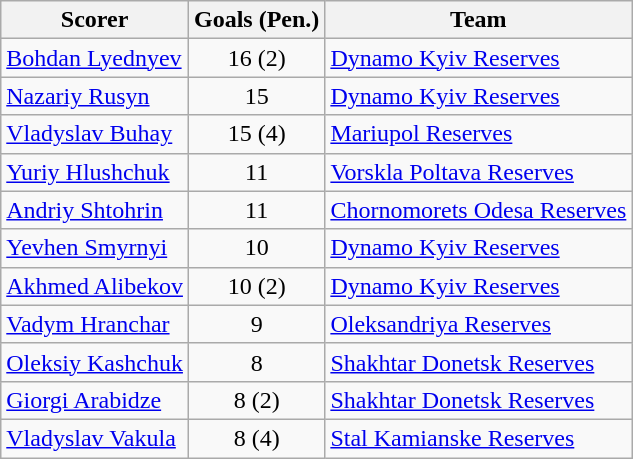<table class="wikitable">
<tr>
<th>Scorer</th>
<th>Goals (Pen.)</th>
<th>Team</th>
</tr>
<tr>
<td> <a href='#'>Bohdan Lyednyev</a></td>
<td align=center>16 (2)</td>
<td><a href='#'>Dynamo Kyiv Reserves</a></td>
</tr>
<tr>
<td> <a href='#'>Nazariy Rusyn</a></td>
<td align=center>15</td>
<td><a href='#'>Dynamo Kyiv Reserves</a></td>
</tr>
<tr>
<td> <a href='#'>Vladyslav Buhay</a></td>
<td align=center>15 (4)</td>
<td><a href='#'>Mariupol Reserves</a></td>
</tr>
<tr>
<td> <a href='#'>Yuriy Hlushchuk</a></td>
<td align=center>11</td>
<td><a href='#'>Vorskla Poltava Reserves</a></td>
</tr>
<tr>
<td> <a href='#'>Andriy Shtohrin</a></td>
<td align=center>11</td>
<td><a href='#'>Chornomorets Odesa Reserves</a></td>
</tr>
<tr>
<td> <a href='#'>Yevhen Smyrnyi</a></td>
<td align=center>10</td>
<td><a href='#'>Dynamo Kyiv Reserves</a></td>
</tr>
<tr>
<td> <a href='#'>Akhmed Alibekov</a></td>
<td align=center>10 (2)</td>
<td><a href='#'>Dynamo Kyiv Reserves</a></td>
</tr>
<tr>
<td> <a href='#'>Vadym Hranchar</a></td>
<td align=center>9</td>
<td><a href='#'>Oleksandriya Reserves</a></td>
</tr>
<tr>
<td> <a href='#'>Oleksiy Kashchuk</a></td>
<td align=center>8</td>
<td><a href='#'>Shakhtar Donetsk Reserves</a></td>
</tr>
<tr>
<td> <a href='#'>Giorgi Arabidze</a></td>
<td align=center>8 (2)</td>
<td><a href='#'>Shakhtar Donetsk Reserves</a></td>
</tr>
<tr>
<td> <a href='#'>Vladyslav Vakula</a></td>
<td align=center>8 (4)</td>
<td><a href='#'>Stal Kamianske Reserves</a></td>
</tr>
</table>
